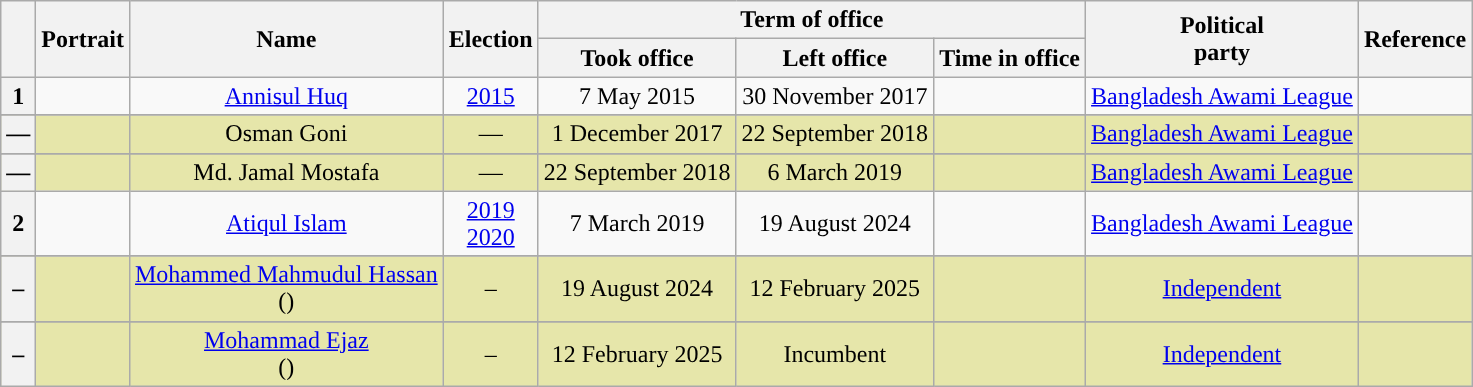<table class="wikitable" style="text-align:center">
<tr>
<th rowspan="2"></th>
<th rowspan="2">Portrait</th>
<th rowspan="2">Name<br></th>
<th rowspan="2">Election</th>
<th colspan="3"><strong>Term of office</strong></th>
<th rowspan="2"><strong>Political<br> party</strong></th>
<th rowspan="2"><strong>Reference</strong></th>
</tr>
<tr>
<th><strong>Took office</strong></th>
<th><strong>Left office</strong></th>
<th><strong>Time in office</strong></th>
</tr>
<tr>
<th style="background:">1</th>
<td align=center></td>
<td><a href='#'>Annisul Huq</a><br></td>
<td><a href='#'>2015</a></td>
<td align=center>7 May 2015</td>
<td align=center>30 November 2017</td>
<td></td>
<td><a href='#'>Bangladesh Awami League</a></td>
<td></td>
</tr>
<tr>
</tr>
<tr style="background:#e6e6aa;">
<th style="background:">—</th>
<td align=center></td>
<td>Osman Goni<br></td>
<td>—</td>
<td align=center>1 December 2017</td>
<td align=center>22 September 2018</td>
<td></td>
<td><a href='#'>Bangladesh Awami League</a></td>
<td></td>
</tr>
<tr>
</tr>
<tr style="background:#e6e6aa;">
<th style="background:">—</th>
<td align=center></td>
<td>Md. Jamal Mostafa</td>
<td>—</td>
<td align=center>22 September 2018</td>
<td align=center>6 March 2019</td>
<td></td>
<td><a href='#'>Bangladesh Awami League</a></td>
<td></td>
</tr>
<tr>
<th style="background:">2</th>
<td align=center></td>
<td><a href='#'>Atiqul Islam</a></td>
<td><a href='#'>2019</a><br><a href='#'>2020</a></td>
<td align=center>7 March 2019</td>
<td align=center>19 August 2024</td>
<td></td>
<td><a href='#'>Bangladesh Awami League</a></td>
<td></td>
</tr>
<tr>
</tr>
<tr style="background:#e6e6aa;">
<th style="background:">–</th>
<td align=center></td>
<td><a href='#'>Mohammed Mahmudul Hassan</a><br>()</td>
<td>–</td>
<td align=center>19 August 2024</td>
<td align=center>12 February 2025</td>
<td></td>
<td><a href='#'>Independent</a></td>
<td></td>
</tr>
<tr>
</tr>
<tr style="background:#e6e6aa;">
<th style="background:">–</th>
<td align=center></td>
<td><a href='#'>Mohammad Ejaz</a> <br>()</td>
<td>–</td>
<td align=center>12 February 2025</td>
<td align=center>Incumbent</td>
<td></td>
<td><a href='#'>Independent</a></td>
<td></td>
</tr>
</table>
